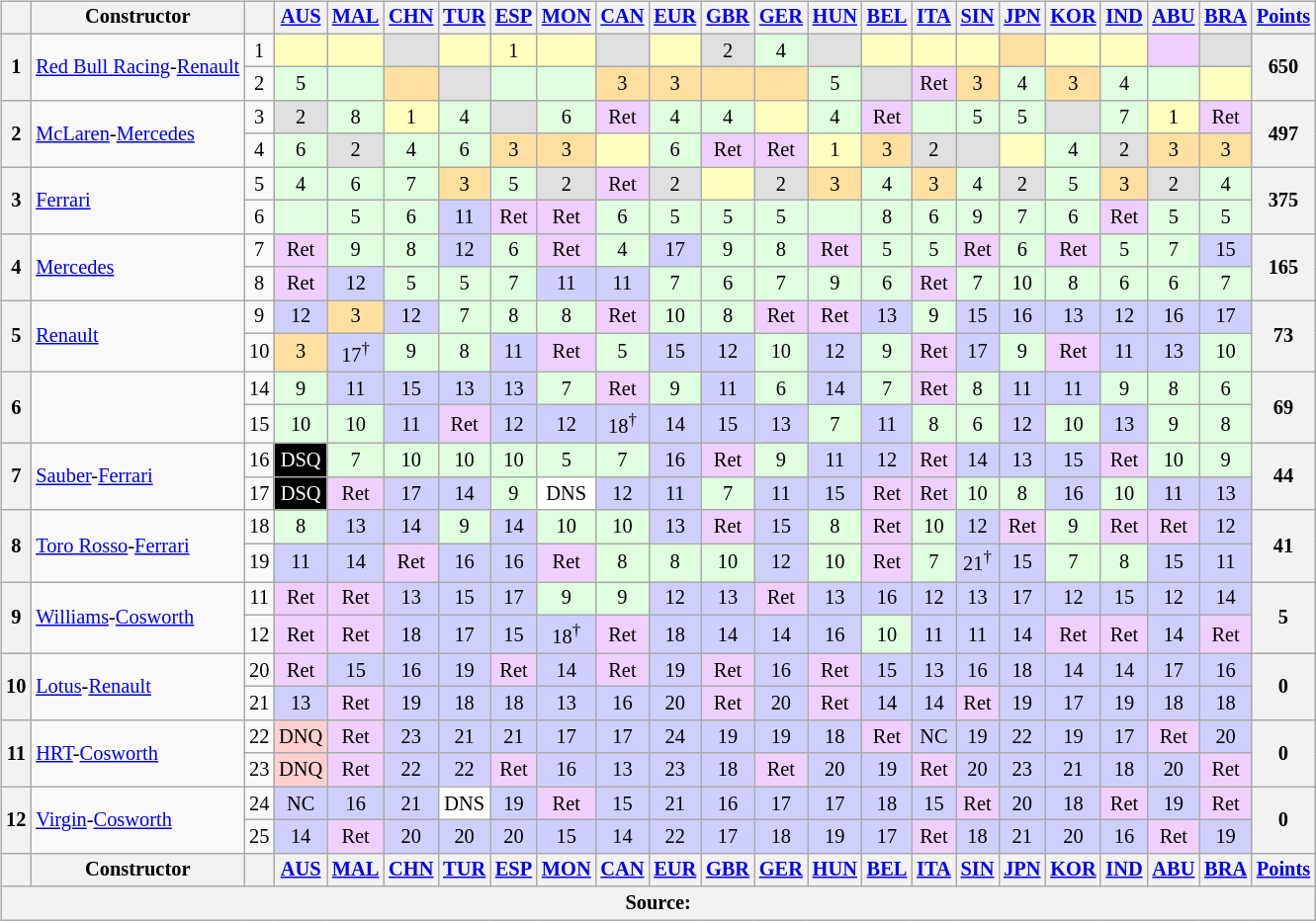<table>
<tr>
<td valign="top"><br><table class="wikitable" style="font-size: 85%; text-align:center;">
<tr valign="top">
<th valign="middle"></th>
<th valign="middle">Constructor</th>
<th valign="middle"></th>
<th><a href='#'>AUS</a><br></th>
<th><a href='#'>MAL</a><br></th>
<th><a href='#'>CHN</a><br></th>
<th><a href='#'>TUR</a><br></th>
<th><a href='#'>ESP</a><br></th>
<th><a href='#'>MON</a><br></th>
<th><a href='#'>CAN</a><br></th>
<th><a href='#'>EUR</a><br></th>
<th><a href='#'>GBR</a><br></th>
<th><a href='#'>GER</a><br></th>
<th><a href='#'>HUN</a><br></th>
<th><a href='#'>BEL</a><br></th>
<th><a href='#'>ITA</a><br></th>
<th><a href='#'>SIN</a><br></th>
<th><a href='#'>JPN</a><br></th>
<th><a href='#'>KOR</a><br></th>
<th><a href='#'>IND</a><br></th>
<th><a href='#'>ABU</a><br></th>
<th><a href='#'>BRA</a><br></th>
<th valign="middle"><a href='#'>Points</a></th>
</tr>
<tr>
<th rowspan="2" align="left">1</th>
<td rowspan="2" align="left" nowrap> <a href='#'>Red Bull Racing</a>-<a href='#'>Renault</a></td>
<td>1</td>
<td style="background:#ffffbf;"></td>
<td style="background:#ffffbf;"></td>
<td style="background:#dfdfdf;"></td>
<td style="background:#ffffbf;"></td>
<td style="background:#ffffbf;">1</td>
<td style="background:#ffffbf;"></td>
<td style="background:#dfdfdf;"></td>
<td style="background:#ffffbf;"></td>
<td style="background:#dfdfdf;">2</td>
<td style="background:#dfffdf;">4</td>
<td style="background:#dfdfdf;"></td>
<td style="background:#ffffbf;"></td>
<td style="background:#ffffbf;"></td>
<td style="background:#ffffbf;"></td>
<td style="background:#ffdf9f;"></td>
<td style="background:#ffffbf;"></td>
<td style="background:#ffffbf;"></td>
<td style="background:#efcfff;"></td>
<td style="background:#dfdfdf;"></td>
<th rowspan="2" align="right">650</th>
</tr>
<tr>
<td>2</td>
<td style="background:#dfffdf;">5</td>
<td style="background:#dfffdf;"></td>
<td style="background:#ffdf9f;"></td>
<td style="background:#dfdfdf;"></td>
<td style="background:#dfffdf;"></td>
<td style="background:#dfffdf;"></td>
<td style="background:#ffdf9f;">3</td>
<td style="background:#ffdf9f;">3</td>
<td style="background:#ffdf9f;"></td>
<td style="background:#ffdf9f;"></td>
<td style="background:#dfffdf;">5</td>
<td style="background:#dfdfdf;"></td>
<td style="background:#efcfff;">Ret</td>
<td style="background:#ffdf9f;">3</td>
<td style="background:#dfffdf;">4</td>
<td style="background:#ffdf9f;">3</td>
<td style="background:#dfffdf;">4</td>
<td style="background:#dfffdf;"></td>
<td style="background:#ffffbf;"></td>
</tr>
<tr>
<th rowspan="2" align="left">2</th>
<td rowspan="2" align="left"> <a href='#'>McLaren</a>-<a href='#'>Mercedes</a></td>
<td>3</td>
<td style="background:#dfdfdf;">2</td>
<td style="background:#dfffdf;">8</td>
<td style="background:#ffffbf;">1</td>
<td style="background:#dfffdf;">4</td>
<td style="background:#dfdfdf;"></td>
<td style="background:#dfffdf;">6</td>
<td style="background:#efcfff;">Ret</td>
<td style="background:#dfffdf;">4</td>
<td style="background:#dfffdf;">4</td>
<td style="background:#ffffbf;"></td>
<td style="background:#dfffdf;">4</td>
<td style="background:#efcfff;">Ret</td>
<td style="background:#dfffdf;"></td>
<td style="background:#dfffdf;">5</td>
<td style="background:#dfffdf;">5</td>
<td style="background:#dfdfdf;"></td>
<td style="background:#dfffdf;">7</td>
<td style="background:#ffffbf;">1</td>
<td style="background:#efcfff;">Ret</td>
<th rowspan="2" align="right">497</th>
</tr>
<tr>
<td>4</td>
<td style="background:#dfffdf;">6</td>
<td style="background:#dfdfdf;">2</td>
<td style="background:#dfffdf;">4</td>
<td style="background:#dfffdf;">6</td>
<td style="background:#ffdf9f;">3</td>
<td style="background:#ffdf9f;">3</td>
<td style="background:#ffffbf;"></td>
<td style="background:#dfffdf;">6</td>
<td style="background:#efcfff;">Ret</td>
<td style="background:#efcfff;">Ret</td>
<td style="background:#ffffbf;">1</td>
<td style="background:#ffdf9f;">3</td>
<td style="background:#dfdfdf;">2</td>
<td style="background:#dfdfdf;"></td>
<td style="background:#ffffbf;"></td>
<td style="background:#dfffdf;">4</td>
<td style="background:#dfdfdf;">2</td>
<td style="background:#ffdf9f;">3</td>
<td style="background:#ffdf9f;">3</td>
</tr>
<tr>
<th rowspan="2" align="left">3</th>
<td rowspan="2" align="left"> <a href='#'>Ferrari</a></td>
<td>5</td>
<td style="background:#dfffdf;">4</td>
<td style="background:#dfffdf;">6</td>
<td style="background:#dfffdf;">7</td>
<td style="background:#ffdf9f;">3</td>
<td style="background:#dfffdf;">5</td>
<td style="background:#dfdfdf;">2</td>
<td style="background:#efcfff;">Ret</td>
<td style="background:#dfdfdf;">2</td>
<td style="background:#ffffbf;"></td>
<td style="background:#dfdfdf;">2</td>
<td style="background:#ffdf9f;">3</td>
<td style="background:#dfffdf;">4</td>
<td style="background:#ffdf9f;">3</td>
<td style="background:#dfffdf;">4</td>
<td style="background:#dfdfdf;">2</td>
<td style="background:#dfffdf;">5</td>
<td style="background:#ffdf9f;">3</td>
<td style="background:#dfdfdf;">2</td>
<td style="background:#dfffdf;">4</td>
<th rowspan="2" align="right">375</th>
</tr>
<tr>
<td>6</td>
<td style="background:#dfffdf;"></td>
<td style="background:#dfffdf;">5</td>
<td style="background:#dfffdf;">6</td>
<td style="background:#cfcfff;">11</td>
<td style="background:#efcfff;">Ret</td>
<td style="background:#efcfff;">Ret</td>
<td style="background:#dfffdf;">6</td>
<td style="background:#dfffdf;">5</td>
<td style="background:#dfffdf;">5</td>
<td style="background:#dfffdf;">5</td>
<td style="background:#dfffdf;"></td>
<td style="background:#dfffdf;">8</td>
<td style="background:#dfffdf;">6</td>
<td style="background:#dfffdf;">9</td>
<td style="background:#dfffdf;">7</td>
<td style="background:#dfffdf;">6</td>
<td style="background:#efcfff;">Ret</td>
<td style="background:#dfffdf;">5</td>
<td style="background:#dfffdf;">5</td>
</tr>
<tr>
<th rowspan="2" align="left">4</th>
<td rowspan="2" align="left"> <a href='#'>Mercedes</a></td>
<td>7</td>
<td style="background:#efcfff;">Ret</td>
<td style="background:#dfffdf;">9</td>
<td style="background:#dfffdf;">8</td>
<td style="background:#cfcfff;">12</td>
<td style="background:#dfffdf;">6</td>
<td style="background:#efcfff;">Ret</td>
<td style="background:#dfffdf;">4</td>
<td style="background:#cfcfff;">17</td>
<td style="background:#dfffdf;">9</td>
<td style="background:#dfffdf;">8</td>
<td style="background:#efcfff;">Ret</td>
<td style="background:#dfffdf;">5</td>
<td style="background:#dfffdf;">5</td>
<td style="background:#efcfff;">Ret</td>
<td style="background:#dfffdf;">6</td>
<td style="background:#efcfff;">Ret</td>
<td style="background:#dfffdf;">5</td>
<td style="background:#dfffdf;">7</td>
<td style="background:#cfcfff;">15</td>
<th rowspan="2" align="right">165</th>
</tr>
<tr>
<td>8</td>
<td style="background:#efcfff;">Ret</td>
<td style="background:#cfcfff;">12</td>
<td style="background:#dfffdf;">5</td>
<td style="background:#dfffdf;">5</td>
<td style="background:#dfffdf;">7</td>
<td style="background:#cfcfff;">11</td>
<td style="background:#cfcfff;">11</td>
<td style="background:#dfffdf;">7</td>
<td style="background:#dfffdf;">6</td>
<td style="background:#dfffdf;">7</td>
<td style="background:#dfffdf;">9</td>
<td style="background:#dfffdf;">6</td>
<td style="background:#efcfff;">Ret</td>
<td style="background:#dfffdf;">7</td>
<td style="background:#dfffdf;">10</td>
<td style="background:#dfffdf;">8</td>
<td style="background:#dfffdf;">6</td>
<td style="background:#dfffdf;">6</td>
<td style="background:#dfffdf;">7</td>
</tr>
<tr>
<th rowspan="2" align="left">5</th>
<td rowspan="2" align="left"> <a href='#'>Renault</a></td>
<td>9</td>
<td style="background:#cfcfff;">12</td>
<td style="background:#ffdf9f;">3</td>
<td style="background:#cfcfff;">12</td>
<td style="background:#dfffdf;">7</td>
<td style="background:#dfffdf;">8</td>
<td style="background:#dfffdf;">8</td>
<td style="background:#efcfff;">Ret</td>
<td style="background:#dfffdf;">10</td>
<td style="background:#dfffdf;">8</td>
<td style="background:#efcfff;">Ret</td>
<td style="background:#efcfff;">Ret</td>
<td style="background:#cfcfff;">13</td>
<td style="background:#dfffdf;">9</td>
<td style="background:#cfcfff;">15</td>
<td style="background:#cfcfff;">16</td>
<td style="background:#cfcfff;">13</td>
<td style="background:#cfcfff;">12</td>
<td style="background:#cfcfff;">16</td>
<td style="background:#cfcfff;">17</td>
<th rowspan="2" align="right">73</th>
</tr>
<tr>
<td>10</td>
<td style="background:#ffdf9f;">3</td>
<td style="background:#cfcfff;">17<sup>†</sup></td>
<td style="background:#dfffdf;">9</td>
<td style="background:#dfffdf;">8</td>
<td style="background:#cfcfff;">11</td>
<td style="background:#efcfff;">Ret</td>
<td style="background:#dfffdf;">5</td>
<td style="background:#cfcfff;">15</td>
<td style="background:#cfcfff;">12</td>
<td style="background:#dfffdf;">10</td>
<td style="background:#cfcfff;">12</td>
<td style="background:#dfffdf;">9</td>
<td style="background:#efcfff;">Ret</td>
<td style="background:#cfcfff;">17</td>
<td style="background:#dfffdf;">9</td>
<td style="background:#efcfff;">Ret</td>
<td style="background:#cfcfff;">11</td>
<td style="background:#cfcfff;">13</td>
<td style="background:#dfffdf;">10</td>
</tr>
<tr>
<th rowspan="2" align="left">6</th>
<td rowspan="2" align="left"></td>
<td>14</td>
<td style="background:#dfffdf;">9</td>
<td style="background:#cfcfff;">11</td>
<td style="background:#cfcfff;">15</td>
<td style="background:#cfcfff;">13</td>
<td style="background:#cfcfff;">13</td>
<td style="background:#dfffdf;">7</td>
<td style="background:#efcfff;">Ret</td>
<td style="background:#dfffdf;">9</td>
<td style="background:#cfcfff;">11</td>
<td style="background:#dfffdf;">6</td>
<td style="background:#cfcfff;">14</td>
<td style="background:#dfffdf;">7</td>
<td style="background:#efcfff;">Ret</td>
<td style="background:#dfffdf;">8</td>
<td style="background:#cfcfff;">11</td>
<td style="background:#cfcfff;">11</td>
<td style="background:#dfffdf;">9</td>
<td style="background:#dfffdf;">8</td>
<td style="background:#dfffdf;">6</td>
<th rowspan="2" align="right">69</th>
</tr>
<tr>
<td>15</td>
<td style="background:#dfffdf;">10</td>
<td style="background:#dfffdf;">10</td>
<td style="background:#cfcfff;">11</td>
<td style="background:#efcfff;">Ret</td>
<td style="background:#cfcfff;">12</td>
<td style="background:#cfcfff;">12</td>
<td style="background:#cfcfff;">18<sup>†</sup></td>
<td style="background:#cfcfff;">14</td>
<td style="background:#cfcfff;">15</td>
<td style="background:#cfcfff;">13</td>
<td style="background:#dfffdf;">7</td>
<td style="background:#cfcfff;">11</td>
<td style="background:#dfffdf;">8</td>
<td style="background:#dfffdf;">6</td>
<td style="background:#cfcfff;">12</td>
<td style="background:#dfffdf;">10</td>
<td style="background:#cfcfff;">13</td>
<td style="background:#dfffdf;">9</td>
<td style="background:#dfffdf;">8</td>
</tr>
<tr>
<th rowspan="2" align="left">7</th>
<td rowspan="2" align="left"> <a href='#'>Sauber</a>-<a href='#'>Ferrari</a></td>
<td>16</td>
<td style="background:#000000; color:white">DSQ</td>
<td style="background:#dfffdf;">7</td>
<td style="background:#dfffdf;">10</td>
<td style="background:#dfffdf;">10</td>
<td style="background:#dfffdf;">10</td>
<td style="background:#dfffdf;">5</td>
<td style="background:#dfffdf;">7</td>
<td style="background:#cfcfff;">16</td>
<td style="background:#efcfff;">Ret</td>
<td style="background:#dfffdf;">9</td>
<td style="background:#cfcfff;">11</td>
<td style="background:#cfcfff;">12</td>
<td style="background:#efcfff;">Ret</td>
<td style="background:#cfcfff;">14</td>
<td style="background:#cfcfff;">13</td>
<td style="background:#cfcfff;">15</td>
<td style="background:#efcfff;">Ret</td>
<td style="background:#dfffdf;">10</td>
<td style="background:#dfffdf;">9</td>
<th rowspan="2" align="right">44</th>
</tr>
<tr>
<td>17</td>
<td style="background:#000000; color:white">DSQ</td>
<td style="background:#efcfff;">Ret</td>
<td style="background:#cfcfff;">17</td>
<td style="background:#cfcfff;">14</td>
<td style="background:#dfffdf;">9</td>
<td style="background:#ffffff;">DNS</td>
<td style="background:#cfcfff;">12</td>
<td style="background:#cfcfff;">11</td>
<td style="background:#dfffdf;">7</td>
<td style="background:#cfcfff;">11</td>
<td style="background:#cfcfff;">15</td>
<td style="background:#efcfff;">Ret</td>
<td style="background:#efcfff;">Ret</td>
<td style="background:#dfffdf;">10</td>
<td style="background:#dfffdf;">8</td>
<td style="background:#cfcfff;">16</td>
<td style="background:#dfffdf;">10</td>
<td style="background:#cfcfff;">11</td>
<td style="background:#cfcfff;">13</td>
</tr>
<tr>
<th rowspan="2" align="left">8</th>
<td rowspan="2" align="left"> <a href='#'>Toro Rosso</a>-<a href='#'>Ferrari</a></td>
<td>18</td>
<td style="background:#dfffdf;">8</td>
<td style="background:#cfcfff;">13</td>
<td style="background:#cfcfff;">14</td>
<td style="background:#dfffdf;">9</td>
<td style="background:#cfcfff;">14</td>
<td style="background:#dfffdf;">10</td>
<td style="background:#dfffdf;">10</td>
<td style="background:#cfcfff;">13</td>
<td style="background:#efcfff;">Ret</td>
<td style="background:#cfcfff;">15</td>
<td style="background:#dfffdf;">8</td>
<td style="background:#efcfff;">Ret</td>
<td style="background:#dfffdf;">10</td>
<td style="background:#cfcfff;">12</td>
<td style="background:#efcfff;">Ret</td>
<td style="background:#dfffdf;">9</td>
<td style="background:#efcfff;">Ret</td>
<td style="background:#efcfff;">Ret</td>
<td style="background:#cfcfff;">12</td>
<th rowspan="2" align="right">41</th>
</tr>
<tr>
<td>19</td>
<td style="background:#cfcfff;">11</td>
<td style="background:#cfcfff;">14</td>
<td style="background:#efcfff;">Ret</td>
<td style="background:#cfcfff;">16</td>
<td style="background:#cfcfff;">16</td>
<td style="background:#efcfff;">Ret</td>
<td style="background:#dfffdf;">8</td>
<td style="background:#dfffdf;">8</td>
<td style="background:#dfffdf;">10</td>
<td style="background:#cfcfff;">12</td>
<td style="background:#dfffdf;">10</td>
<td style="background:#efcfff;">Ret</td>
<td style="background:#dfffdf;">7</td>
<td style="background:#cfcfff;">21<sup>†</sup></td>
<td style="background:#cfcfff;">15</td>
<td style="background:#dfffdf;">7</td>
<td style="background:#dfffdf;">8</td>
<td style="background:#cfcfff;">15</td>
<td style="background:#cfcfff;">11</td>
</tr>
<tr>
<th rowspan="2" align="left">9</th>
<td rowspan="2" align="left"> <a href='#'>Williams</a>-<a href='#'>Cosworth</a></td>
<td>11</td>
<td style="background:#efcfff;">Ret</td>
<td style="background:#efcfff;">Ret</td>
<td style="background:#cfcfff;">13</td>
<td style="background:#cfcfff;">15</td>
<td style="background:#cfcfff;">17</td>
<td style="background:#dfffdf;">9</td>
<td style="background:#dfffdf;">9</td>
<td style="background:#cfcfff;">12</td>
<td style="background:#cfcfff;">13</td>
<td style="background:#efcfff;">Ret</td>
<td style="background:#cfcfff;">13</td>
<td style="background:#cfcfff;">16</td>
<td style="background:#cfcfff;">12</td>
<td style="background:#cfcfff;">13</td>
<td style="background:#cfcfff;">17</td>
<td style="background:#cfcfff;">12</td>
<td style="background:#cfcfff;">15</td>
<td style="background:#cfcfff;">12</td>
<td style="background:#cfcfff;">14</td>
<th rowspan="2" align="right">5</th>
</tr>
<tr>
<td>12</td>
<td style="background:#efcfff;">Ret</td>
<td style="background:#efcfff;">Ret</td>
<td style="background:#cfcfff;">18</td>
<td style="background:#cfcfff;">17</td>
<td style="background:#cfcfff;">15</td>
<td style="background:#cfcfff;">18<sup>†</sup></td>
<td style="background:#efcfff;">Ret</td>
<td style="background:#cfcfff;">18</td>
<td style="background:#cfcfff;">14</td>
<td style="background:#cfcfff;">14</td>
<td style="background:#cfcfff;">16</td>
<td style="background:#dfffdf;">10</td>
<td style="background:#cfcfff;">11</td>
<td style="background:#cfcfff;">11</td>
<td style="background:#cfcfff;">14</td>
<td style="background:#efcfff;">Ret</td>
<td style="background:#efcfff;">Ret</td>
<td style="background:#cfcfff;">14</td>
<td style="background:#efcfff;">Ret</td>
</tr>
<tr>
<th rowspan="2" align="left">10</th>
<td rowspan="2" align="left"> <a href='#'>Lotus</a>-<a href='#'>Renault</a></td>
<td>20</td>
<td style="background:#efcfff;">Ret</td>
<td style="background:#cfcfff;">15</td>
<td style="background:#cfcfff;">16</td>
<td style="background:#cfcfff;">19</td>
<td style="background:#efcfff;">Ret</td>
<td style="background:#cfcfff;">14</td>
<td style="background:#efcfff;">Ret</td>
<td style="background:#cfcfff;">19</td>
<td style="background:#efcfff;">Ret</td>
<td style="background:#cfcfff;">16</td>
<td style="background:#efcfff;">Ret</td>
<td style="background:#cfcfff;">15</td>
<td style="background:#cfcfff;">13</td>
<td style="background:#cfcfff;">16</td>
<td style="background:#cfcfff;">18</td>
<td style="background:#cfcfff;">14</td>
<td style="background:#cfcfff;">14</td>
<td style="background:#cfcfff;">17</td>
<td style="background:#cfcfff;">16</td>
<th rowspan="2" align="right">0</th>
</tr>
<tr>
<td>21</td>
<td style="background:#cfcfff;">13</td>
<td style="background:#efcfff;">Ret</td>
<td style="background:#cfcfff;">19</td>
<td style="background:#cfcfff;">18</td>
<td style="background:#cfcfff;">18</td>
<td style="background:#cfcfff;">13</td>
<td style="background:#cfcfff;">16</td>
<td style="background:#cfcfff;">20</td>
<td style="background:#efcfff;">Ret</td>
<td style="background:#cfcfff;">20</td>
<td style="background:#efcfff;">Ret</td>
<td style="background:#cfcfff;">14</td>
<td style="background:#cfcfff;">14</td>
<td style="background:#efcfff;">Ret</td>
<td style="background:#cfcfff;">19</td>
<td style="background:#cfcfff;">17</td>
<td style="background:#cfcfff;">19</td>
<td style="background:#cfcfff;">18</td>
<td style="background:#cfcfff;">18</td>
</tr>
<tr>
<th rowspan="2" align="left">11</th>
<td rowspan="2" align="left"> <a href='#'>HRT</a>-<a href='#'>Cosworth</a></td>
<td>22</td>
<td style="background:#FFCFCF;">DNQ</td>
<td style="background:#efcfff;">Ret</td>
<td style="background:#cfcfff;">23</td>
<td style="background:#cfcfff;">21</td>
<td style="background:#cfcfff;">21</td>
<td style="background:#cfcfff;">17</td>
<td style="background:#cfcfff;">17</td>
<td style="background:#cfcfff;">24</td>
<td style="background:#cfcfff;">19</td>
<td style="background:#cfcfff;">19</td>
<td style="background:#cfcfff;">18</td>
<td style="background:#efcfff;">Ret</td>
<td style="background:#cfcfff;">NC</td>
<td style="background:#cfcfff;">19</td>
<td style="background:#cfcfff;">22</td>
<td style="background:#cfcfff;">19</td>
<td style="background:#cfcfff;">17</td>
<td style="background:#efcfff;">Ret</td>
<td style="background:#cfcfff;">20</td>
<th rowspan="2" align="right">0</th>
</tr>
<tr>
<td>23</td>
<td style="background:#FFCFCF;">DNQ</td>
<td style="background:#efcfff;">Ret</td>
<td style="background:#cfcfff;">22</td>
<td style="background:#cfcfff;">22</td>
<td style="background:#efcfff;">Ret</td>
<td style="background:#cfcfff;">16</td>
<td style="background:#cfcfff;">13</td>
<td style="background:#cfcfff;">23</td>
<td style="background:#cfcfff;">18</td>
<td style="background:#efcfff;">Ret</td>
<td style="background:#cfcfff;">20</td>
<td style="background:#cfcfff;">19</td>
<td style="background:#efcfff;">Ret</td>
<td style="background:#cfcfff;">20</td>
<td style="background:#cfcfff;">23</td>
<td style="background:#cfcfff;">21</td>
<td style="background:#cfcfff;">18</td>
<td style="background:#cfcfff;">20</td>
<td style="background:#efcfff;">Ret</td>
</tr>
<tr>
<th rowspan="2" align="left">12</th>
<td rowspan="2" align="left"> <a href='#'>Virgin</a>-<a href='#'>Cosworth</a></td>
<td>24</td>
<td style="background:#cfcfff;">NC</td>
<td style="background:#cfcfff;">16</td>
<td style="background:#cfcfff;">21</td>
<td style="background:#ffffff;">DNS</td>
<td style="background:#cfcfff;">19</td>
<td style="background:#efcfff;">Ret</td>
<td style="background:#cfcfff;">15</td>
<td style="background:#cfcfff;">21</td>
<td style="background:#cfcfff;">16</td>
<td style="background:#cfcfff;">17</td>
<td style="background:#cfcfff;">17</td>
<td style="background:#cfcfff;">18</td>
<td style="background:#cfcfff;">15</td>
<td style="background:#efcfff;">Ret</td>
<td style="background:#cfcfff;">20</td>
<td style="background:#cfcfff;">18</td>
<td style="background:#efcfff;">Ret</td>
<td style="background:#cfcfff;">19</td>
<td style="background:#efcfff;">Ret</td>
<th rowspan="2" align="right">0</th>
</tr>
<tr>
<td>25</td>
<td style="background:#cfcfff;">14</td>
<td style="background:#efcfff;">Ret</td>
<td style="background:#cfcfff;">20</td>
<td style="background:#cfcfff;">20</td>
<td style="background:#cfcfff;">20</td>
<td style="background:#cfcfff;">15</td>
<td style="background:#cfcfff;">14</td>
<td style="background:#cfcfff;">22</td>
<td style="background:#cfcfff;">17</td>
<td style="background:#cfcfff;">18</td>
<td style="background:#cfcfff;">19</td>
<td style="background:#cfcfff;">17</td>
<td style="background:#efcfff;">Ret</td>
<td style="background:#cfcfff;">18</td>
<td style="background:#cfcfff;">21</td>
<td style="background:#cfcfff;">20</td>
<td style="background:#cfcfff;">16</td>
<td style="background:#efcfff;">Ret</td>
<td style="background:#cfcfff;">19</td>
</tr>
<tr valign="top">
<th valign="middle"></th>
<th valign="middle">Constructor</th>
<th valign="middle"></th>
<th><a href='#'>AUS</a><br></th>
<th><a href='#'>MAL</a><br></th>
<th><a href='#'>CHN</a><br></th>
<th><a href='#'>TUR</a><br></th>
<th><a href='#'>ESP</a><br></th>
<th><a href='#'>MON</a><br></th>
<th><a href='#'>CAN</a><br></th>
<th><a href='#'>EUR</a><br></th>
<th><a href='#'>GBR</a><br></th>
<th><a href='#'>GER</a><br></th>
<th><a href='#'>HUN</a><br></th>
<th><a href='#'>BEL</a><br></th>
<th><a href='#'>ITA</a><br></th>
<th><a href='#'>SIN</a><br></th>
<th><a href='#'>JPN</a><br></th>
<th><a href='#'>KOR</a><br></th>
<th><a href='#'>IND</a><br></th>
<th><a href='#'>ABU</a><br></th>
<th><a href='#'>BRA</a><br></th>
<th valign="middle"><a href='#'>Points</a></th>
</tr>
<tr>
<th colspan="30">Source:</th>
</tr>
</table>
</td>
<td valign="top"><br>
<br></td>
</tr>
</table>
